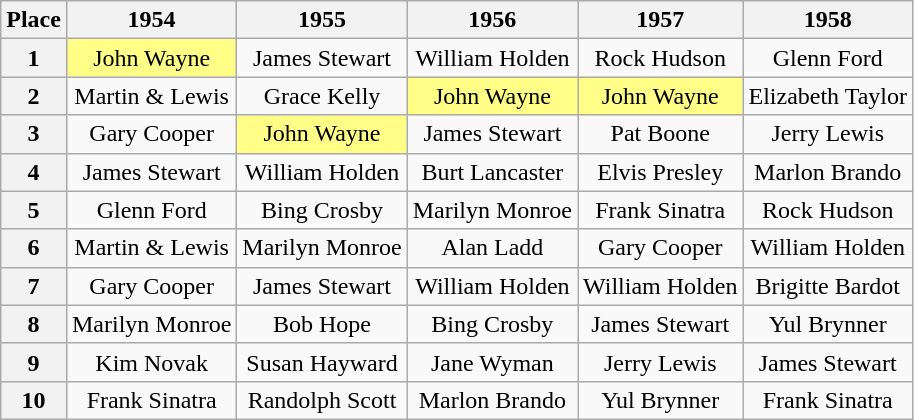<table class="wikitable" style="text-align:center">
<tr>
<th scope="col">Place</th>
<th scope="col">1954</th>
<th scope="col">1955</th>
<th scope="col">1956</th>
<th scope="col">1957</th>
<th scope="col">1958</th>
</tr>
<tr>
<th scope="row">1</th>
<td style="background:#FF8">John Wayne</td>
<td>James Stewart</td>
<td>William Holden</td>
<td>Rock Hudson</td>
<td>Glenn Ford</td>
</tr>
<tr>
<th scope="row">2</th>
<td>Martin & Lewis</td>
<td>Grace Kelly</td>
<td style="background:#FF8">John Wayne</td>
<td style="background:#FF8">John Wayne</td>
<td>Elizabeth Taylor</td>
</tr>
<tr>
<th scope="row">3</th>
<td>Gary Cooper</td>
<td style="background:#FF8">John Wayne</td>
<td>James Stewart</td>
<td>Pat Boone</td>
<td>Jerry Lewis</td>
</tr>
<tr>
<th scope="row">4</th>
<td>James Stewart</td>
<td>William Holden</td>
<td>Burt Lancaster</td>
<td>Elvis Presley</td>
<td>Marlon Brando</td>
</tr>
<tr>
<th scope="row">5</th>
<td>Glenn Ford</td>
<td>Bing Crosby</td>
<td>Marilyn Monroe</td>
<td>Frank Sinatra</td>
<td>Rock Hudson</td>
</tr>
<tr>
<th scope="row">6</th>
<td>Martin & Lewis</td>
<td>Marilyn Monroe</td>
<td>Alan Ladd</td>
<td>Gary Cooper</td>
<td>William Holden</td>
</tr>
<tr>
<th scope="row">7</th>
<td>Gary Cooper</td>
<td>James Stewart</td>
<td>William Holden</td>
<td>William Holden</td>
<td>Brigitte Bardot</td>
</tr>
<tr>
<th scope="row">8</th>
<td>Marilyn Monroe</td>
<td>Bob Hope</td>
<td>Bing Crosby</td>
<td>James Stewart</td>
<td>Yul Brynner</td>
</tr>
<tr>
<th scope="row">9</th>
<td>Kim Novak</td>
<td>Susan Hayward</td>
<td>Jane Wyman</td>
<td>Jerry Lewis</td>
<td>James Stewart</td>
</tr>
<tr>
<th scope="row">10</th>
<td>Frank Sinatra</td>
<td>Randolph Scott</td>
<td>Marlon Brando</td>
<td>Yul Brynner</td>
<td>Frank Sinatra</td>
</tr>
</table>
